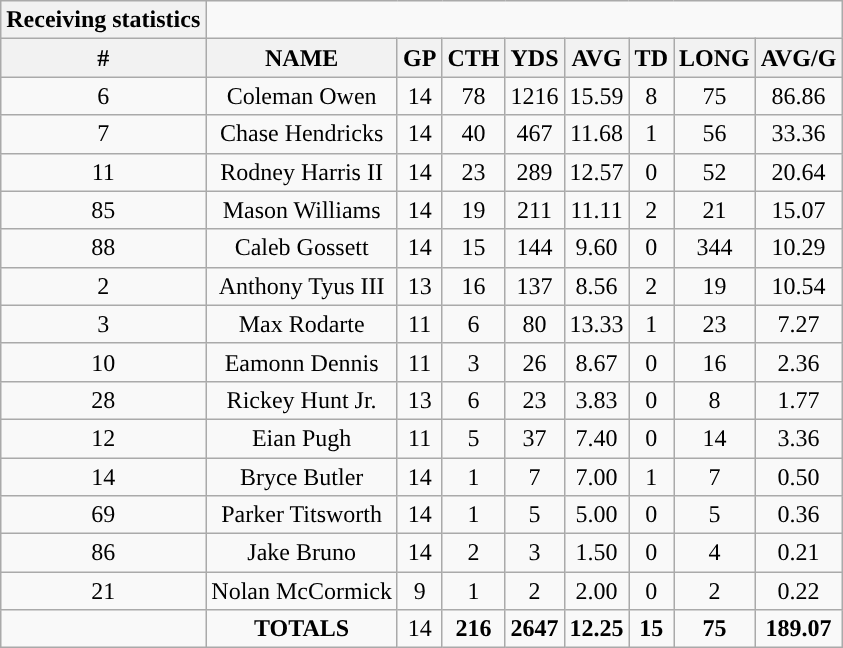<table class="wikitable sortable" style="text-align:center;">
<tr>
<th style="text-align:center; ">Receiving statistics</th>
</tr>
<tr>
<th>#</th>
<th>NAME</th>
<th>GP</th>
<th>CTH</th>
<th>YDS</th>
<th>AVG</th>
<th>TD</th>
<th>LONG</th>
<th>AVG/G</th>
</tr>
<tr>
<td>6</td>
<td>Coleman Owen</td>
<td>14</td>
<td>78</td>
<td>1216</td>
<td>15.59</td>
<td>8</td>
<td>75</td>
<td>86.86</td>
</tr>
<tr>
<td>7</td>
<td>Chase Hendricks</td>
<td>14</td>
<td>40</td>
<td>467</td>
<td>11.68</td>
<td>1</td>
<td>56</td>
<td>33.36</td>
</tr>
<tr>
<td>11</td>
<td>Rodney Harris II</td>
<td>14</td>
<td>23</td>
<td>289</td>
<td>12.57</td>
<td>0</td>
<td>52</td>
<td>20.64</td>
</tr>
<tr>
<td>85</td>
<td>Mason Williams</td>
<td>14</td>
<td>19</td>
<td>211</td>
<td>11.11</td>
<td>2</td>
<td>21</td>
<td>15.07</td>
</tr>
<tr>
<td>88</td>
<td>Caleb Gossett</td>
<td>14</td>
<td>15</td>
<td>144</td>
<td>9.60</td>
<td>0</td>
<td>344</td>
<td>10.29</td>
</tr>
<tr>
<td>2</td>
<td>Anthony Tyus III</td>
<td>13</td>
<td>16</td>
<td>137</td>
<td>8.56</td>
<td>2</td>
<td>19</td>
<td>10.54</td>
</tr>
<tr>
<td>3</td>
<td>Max Rodarte</td>
<td>11</td>
<td>6</td>
<td>80</td>
<td>13.33</td>
<td>1</td>
<td>23</td>
<td>7.27</td>
</tr>
<tr>
<td>10</td>
<td>Eamonn Dennis</td>
<td>11</td>
<td>3</td>
<td>26</td>
<td>8.67</td>
<td>0</td>
<td>16</td>
<td>2.36</td>
</tr>
<tr>
<td>28</td>
<td>Rickey Hunt Jr.</td>
<td>13</td>
<td>6</td>
<td>23</td>
<td>3.83</td>
<td>0</td>
<td>8</td>
<td>1.77</td>
</tr>
<tr>
<td>12</td>
<td>Eian Pugh</td>
<td>11</td>
<td>5</td>
<td>37</td>
<td>7.40</td>
<td>0</td>
<td>14</td>
<td>3.36</td>
</tr>
<tr>
<td>14</td>
<td>Bryce Butler</td>
<td>14</td>
<td>1</td>
<td>7</td>
<td>7.00</td>
<td>1</td>
<td>7</td>
<td>0.50</td>
</tr>
<tr>
<td>69</td>
<td>Parker Titsworth</td>
<td>14</td>
<td>1</td>
<td>5</td>
<td>5.00</td>
<td>0</td>
<td>5</td>
<td>0.36</td>
</tr>
<tr>
<td>86</td>
<td>Jake Bruno</td>
<td>14</td>
<td>2</td>
<td>3</td>
<td>1.50</td>
<td>0</td>
<td>4</td>
<td>0.21</td>
</tr>
<tr>
<td>21</td>
<td>Nolan McCormick</td>
<td>9</td>
<td>1</td>
<td>2</td>
<td>2.00</td>
<td>0</td>
<td>2</td>
<td>0.22</td>
</tr>
<tr>
<td></td>
<td><strong>TOTALS</strong></td>
<td>14</td>
<td><strong>216</strong></td>
<td><strong>2647</strong></td>
<td><strong>12.25</strong></td>
<td><strong>15</strong></td>
<td><strong>75</strong></td>
<td><strong>189.07</strong></td>
</tr>
</table>
